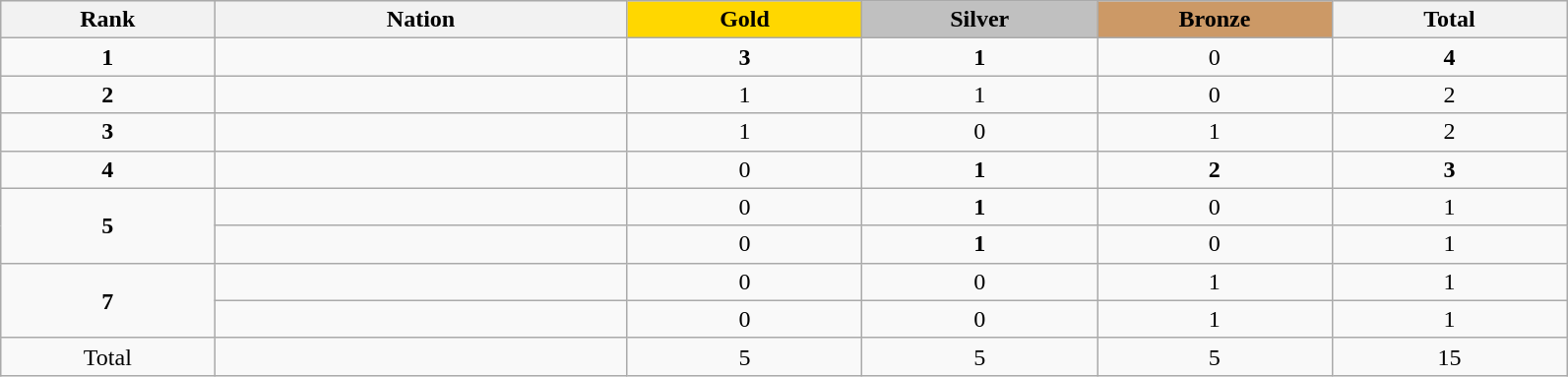<table class="wikitable collapsible autocollapse plainrowheaders" width=84% style="text-align:center;">
<tr style="background-color:#EDEDED;">
<th width=100px class="hintergrundfarbe5">Rank</th>
<th width=200px class="hintergrundfarbe6">Nation</th>
<th style="background:    gold; width:15%">Gold</th>
<th style="background:  silver; width:15%">Silver</th>
<th style="background: #CC9966; width:15%">Bronze</th>
<th class="hintergrundfarbe6" style="width:15%">Total</th>
</tr>
<tr>
<td><strong>1</strong></td>
<td align=left></td>
<td><strong>3</strong></td>
<td><strong>1</strong></td>
<td>0</td>
<td><strong>4</strong></td>
</tr>
<tr>
<td><strong>2</strong></td>
<td align=left></td>
<td>1</td>
<td>1</td>
<td>0</td>
<td>2</td>
</tr>
<tr>
<td><strong>3</strong></td>
<td align=left></td>
<td>1</td>
<td>0</td>
<td>1</td>
<td>2</td>
</tr>
<tr>
<td><strong>4</strong></td>
<td align=left></td>
<td>0</td>
<td><strong>1</strong></td>
<td><strong>2</strong></td>
<td><strong>3</strong></td>
</tr>
<tr>
<td rowspan=2><strong>5</strong></td>
<td align=left></td>
<td>0</td>
<td><strong>1</strong></td>
<td>0</td>
<td>1</td>
</tr>
<tr>
<td align=left><em></em></td>
<td>0</td>
<td><strong>1</strong></td>
<td>0</td>
<td>1</td>
</tr>
<tr>
<td rowspan=2><strong>7</strong></td>
<td align=left></td>
<td>0</td>
<td>0</td>
<td>1</td>
<td>1</td>
</tr>
<tr>
<td align=left><em></em></td>
<td>0</td>
<td>0</td>
<td>1</td>
<td>1</td>
</tr>
<tr>
<td>Total</td>
<td></td>
<td>5</td>
<td>5</td>
<td>5</td>
<td>15</td>
</tr>
</table>
